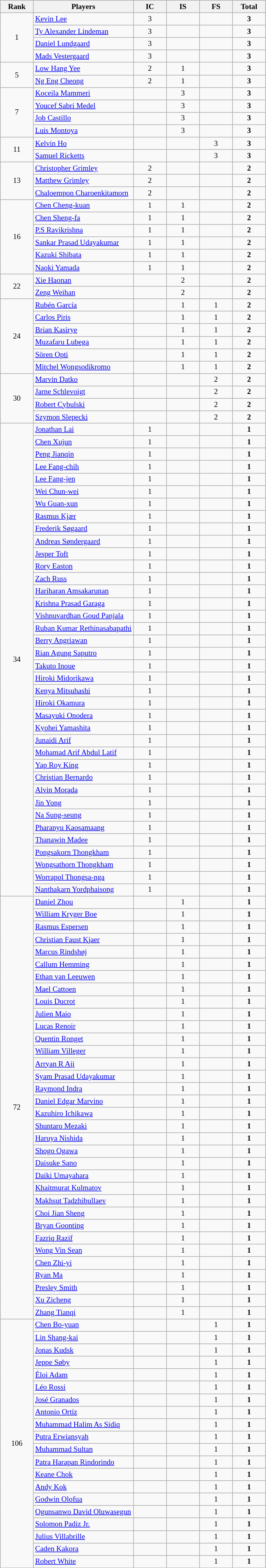<table class="wikitable" style="font-size:80%; text-align:center">
<tr>
<th width="50">Rank</th>
<th width="150">Players</th>
<th width="50">IC</th>
<th width="50">IS</th>
<th width="50">FS</th>
<th width="50">Total</th>
</tr>
<tr>
<td rowspan="4">1</td>
<td align="left"> <a href='#'>Kevin Lee</a></td>
<td>3</td>
<td></td>
<td></td>
<td><strong>3</strong></td>
</tr>
<tr>
<td align="left"> <a href='#'>Ty Alexander Lindeman</a></td>
<td>3</td>
<td></td>
<td></td>
<td><strong>3</strong></td>
</tr>
<tr>
<td align="left"> <a href='#'>Daniel Lundgaard</a></td>
<td>3</td>
<td></td>
<td></td>
<td><strong>3</strong></td>
</tr>
<tr>
<td align="left"> <a href='#'>Mads Vestergaard</a></td>
<td>3</td>
<td></td>
<td></td>
<td><strong>3</strong></td>
</tr>
<tr>
<td rowspan="2">5</td>
<td align="left"> <a href='#'>Low Hang Yee</a></td>
<td>2</td>
<td>1</td>
<td></td>
<td><strong>3</strong></td>
</tr>
<tr>
<td align="left"> <a href='#'>Ng Eng Cheong</a></td>
<td>2</td>
<td>1</td>
<td></td>
<td><strong>3</strong></td>
</tr>
<tr>
<td rowspan="4">7</td>
<td align="left"> <a href='#'>Koceila Mammeri</a></td>
<td></td>
<td>3</td>
<td></td>
<td><strong>3</strong></td>
</tr>
<tr>
<td align="left"> <a href='#'>Youcef Sabri Medel</a></td>
<td></td>
<td>3</td>
<td></td>
<td><strong>3</strong></td>
</tr>
<tr>
<td align="left"> <a href='#'>Job Castillo</a></td>
<td></td>
<td>3</td>
<td></td>
<td><strong>3</strong></td>
</tr>
<tr>
<td align="left"> <a href='#'>Luis Montoya</a></td>
<td></td>
<td>3</td>
<td></td>
<td><strong>3</strong></td>
</tr>
<tr>
<td rowspan="2">11</td>
<td align="left"> <a href='#'>Kelvin Ho</a></td>
<td></td>
<td></td>
<td>3</td>
<td><strong>3</strong></td>
</tr>
<tr>
<td align="left"> <a href='#'>Samuel Ricketts</a></td>
<td></td>
<td></td>
<td>3</td>
<td><strong>3</strong></td>
</tr>
<tr>
<td rowspan="3">13</td>
<td align="left"> <a href='#'>Christopher Grimley</a></td>
<td>2</td>
<td></td>
<td></td>
<td><strong>2</strong></td>
</tr>
<tr>
<td align="left"> <a href='#'>Matthew Grimley</a></td>
<td>2</td>
<td></td>
<td></td>
<td><strong>2</strong></td>
</tr>
<tr>
<td align="left"> <a href='#'>Chaloempon Charoenkitamorn</a></td>
<td>2</td>
<td></td>
<td></td>
<td><strong>2</strong></td>
</tr>
<tr>
<td rowspan="6">16</td>
<td align="left"> <a href='#'>Chen Cheng-kuan</a></td>
<td>1</td>
<td>1</td>
<td></td>
<td><strong>2</strong></td>
</tr>
<tr>
<td align="left"> <a href='#'>Chen Sheng-fa</a></td>
<td>1</td>
<td>1</td>
<td></td>
<td><strong>2</strong></td>
</tr>
<tr>
<td align="left"> <a href='#'>P.S Ravikrishna</a></td>
<td>1</td>
<td>1</td>
<td></td>
<td><strong>2</strong></td>
</tr>
<tr>
<td align="left"> <a href='#'>Sankar Prasad Udayakumar</a></td>
<td>1</td>
<td>1</td>
<td></td>
<td><strong>2</strong></td>
</tr>
<tr>
<td align="left"> <a href='#'>Kazuki Shibata</a></td>
<td>1</td>
<td>1</td>
<td></td>
<td><strong>2</strong></td>
</tr>
<tr>
<td align="left"> <a href='#'>Naoki Yamada</a></td>
<td>1</td>
<td>1</td>
<td></td>
<td><strong>2</strong></td>
</tr>
<tr>
<td rowspan="2">22</td>
<td align="left"> <a href='#'>Xie Haonan</a></td>
<td></td>
<td>2</td>
<td></td>
<td><strong>2</strong></td>
</tr>
<tr>
<td align="left"> <a href='#'>Zeng Weihan</a></td>
<td></td>
<td>2</td>
<td></td>
<td><strong>2</strong></td>
</tr>
<tr>
<td rowspan="6">24</td>
<td align="left"> <a href='#'>Rubén García</a></td>
<td></td>
<td>1</td>
<td>1</td>
<td><strong>2</strong></td>
</tr>
<tr>
<td align="left"> <a href='#'>Carlos Piris</a></td>
<td></td>
<td>1</td>
<td>1</td>
<td><strong>2</strong></td>
</tr>
<tr>
<td align="left"> <a href='#'>Brian Kasirye</a></td>
<td></td>
<td>1</td>
<td>1</td>
<td><strong>2</strong></td>
</tr>
<tr>
<td align="left"> <a href='#'>Muzafaru Lubega</a></td>
<td></td>
<td>1</td>
<td>1</td>
<td><strong>2</strong></td>
</tr>
<tr>
<td align="left"> <a href='#'>Sören Opti</a></td>
<td></td>
<td>1</td>
<td>1</td>
<td><strong>2</strong></td>
</tr>
<tr>
<td align="left"> <a href='#'>Mitchel Wongsodikromo</a></td>
<td></td>
<td>1</td>
<td>1</td>
<td><strong>2</strong></td>
</tr>
<tr>
<td rowspan="4">30</td>
<td align="left"> <a href='#'>Marvin Datko</a></td>
<td></td>
<td></td>
<td>2</td>
<td><strong>2</strong></td>
</tr>
<tr>
<td align="left"> <a href='#'>Jarne Schlevoigt</a></td>
<td></td>
<td></td>
<td>2</td>
<td><strong>2</strong></td>
</tr>
<tr>
<td align="left"> <a href='#'>Robert Cybulski</a></td>
<td></td>
<td></td>
<td>2</td>
<td><strong>2</strong></td>
</tr>
<tr>
<td align="left"> <a href='#'>Szymon Slepecki</a></td>
<td></td>
<td></td>
<td>2</td>
<td><strong>2</strong></td>
</tr>
<tr>
<td rowspan="38">34</td>
<td align="left"> <a href='#'>Jonathan Lai</a></td>
<td>1</td>
<td></td>
<td></td>
<td><strong>1</strong></td>
</tr>
<tr>
<td align="left"> <a href='#'>Chen Xujun</a></td>
<td>1</td>
<td></td>
<td></td>
<td><strong>1</strong></td>
</tr>
<tr>
<td align="left"> <a href='#'>Peng Jianqin</a></td>
<td>1</td>
<td></td>
<td></td>
<td><strong>1</strong></td>
</tr>
<tr>
<td align="left"> <a href='#'>Lee Fang-chih</a></td>
<td>1</td>
<td></td>
<td></td>
<td><strong>1</strong></td>
</tr>
<tr>
<td align="left"> <a href='#'>Lee Fang-jen</a></td>
<td>1</td>
<td></td>
<td></td>
<td><strong>1</strong></td>
</tr>
<tr>
<td align="left"> <a href='#'>Wei Chun-wei</a></td>
<td>1</td>
<td></td>
<td></td>
<td><strong>1</strong></td>
</tr>
<tr>
<td align="left"> <a href='#'>Wu Guan-xun</a></td>
<td>1</td>
<td></td>
<td></td>
<td><strong>1</strong></td>
</tr>
<tr>
<td align="left"> <a href='#'>Rasmus Kjær</a></td>
<td>1</td>
<td></td>
<td></td>
<td><strong>1</strong></td>
</tr>
<tr>
<td align="left"> <a href='#'>Frederik Søgaard</a></td>
<td>1</td>
<td></td>
<td></td>
<td><strong>1</strong></td>
</tr>
<tr>
<td align="left"> <a href='#'>Andreas Søndergaard</a></td>
<td>1</td>
<td></td>
<td></td>
<td><strong>1</strong></td>
</tr>
<tr>
<td align="left"> <a href='#'>Jesper Toft</a></td>
<td>1</td>
<td></td>
<td></td>
<td><strong>1</strong></td>
</tr>
<tr>
<td align="left"> <a href='#'>Rory Easton</a></td>
<td>1</td>
<td></td>
<td></td>
<td><strong>1</strong></td>
</tr>
<tr>
<td align="left"> <a href='#'>Zach Russ</a></td>
<td>1</td>
<td></td>
<td></td>
<td><strong>1</strong></td>
</tr>
<tr>
<td align="left"> <a href='#'>Hariharan Amsakarunan</a></td>
<td>1</td>
<td></td>
<td></td>
<td><strong>1</strong></td>
</tr>
<tr>
<td align="left"> <a href='#'>Krishna Prasad Garaga</a></td>
<td>1</td>
<td></td>
<td></td>
<td><strong>1</strong></td>
</tr>
<tr>
<td align="left"> <a href='#'>Vishnuvardhan Goud Panjala</a></td>
<td>1</td>
<td></td>
<td></td>
<td><strong>1</strong></td>
</tr>
<tr>
<td align="left" nowrap> <a href='#'>Ruban Kumar Rethinasabapathi</a></td>
<td>1</td>
<td></td>
<td></td>
<td><strong>1</strong></td>
</tr>
<tr>
<td align="left"> <a href='#'>Berry Angriawan</a></td>
<td>1</td>
<td></td>
<td></td>
<td><strong>1</strong></td>
</tr>
<tr>
<td align="left"> <a href='#'>Rian Agung Saputro</a></td>
<td>1</td>
<td></td>
<td></td>
<td><strong>1</strong></td>
</tr>
<tr>
<td align="left"> <a href='#'>Takuto Inoue</a></td>
<td>1</td>
<td></td>
<td></td>
<td><strong>1</strong></td>
</tr>
<tr>
<td align="left"> <a href='#'>Hiroki Midorikawa</a></td>
<td>1</td>
<td></td>
<td></td>
<td><strong>1</strong></td>
</tr>
<tr>
<td align="left"> <a href='#'>Kenya Mitsuhashi</a></td>
<td>1</td>
<td></td>
<td></td>
<td><strong>1</strong></td>
</tr>
<tr>
<td align="left"> <a href='#'>Hiroki Okamura</a></td>
<td>1</td>
<td></td>
<td></td>
<td><strong>1</strong></td>
</tr>
<tr>
<td align="left"> <a href='#'>Masayuki Onodera</a></td>
<td>1</td>
<td></td>
<td></td>
<td><strong>1</strong></td>
</tr>
<tr>
<td align="left"> <a href='#'>Kyohei Yamashita</a></td>
<td>1</td>
<td></td>
<td></td>
<td><strong>1</strong></td>
</tr>
<tr>
<td align="left"> <a href='#'>Junaidi Arif</a></td>
<td>1</td>
<td></td>
<td></td>
<td><strong>1</strong></td>
</tr>
<tr>
<td align="left"> <a href='#'>Mohamad Arif Abdul Latif</a></td>
<td>1</td>
<td></td>
<td></td>
<td><strong>1</strong></td>
</tr>
<tr>
<td align="left"> <a href='#'>Yap Roy King</a></td>
<td>1</td>
<td></td>
<td></td>
<td><strong>1</strong></td>
</tr>
<tr>
<td align="left"> <a href='#'>Christian Bernardo</a></td>
<td>1</td>
<td></td>
<td></td>
<td><strong>1</strong></td>
</tr>
<tr>
<td align="left"> <a href='#'>Alvin Morada</a></td>
<td>1</td>
<td></td>
<td></td>
<td><strong>1</strong></td>
</tr>
<tr>
<td align="left"> <a href='#'>Jin Yong</a></td>
<td>1</td>
<td></td>
<td></td>
<td><strong>1</strong></td>
</tr>
<tr>
<td align="left"> <a href='#'>Na Sung-seung</a></td>
<td>1</td>
<td></td>
<td></td>
<td><strong>1</strong></td>
</tr>
<tr>
<td align="left"> <a href='#'>Pharanyu Kaosamaang</a></td>
<td>1</td>
<td></td>
<td></td>
<td><strong>1</strong></td>
</tr>
<tr>
<td align="left"> <a href='#'>Thanawin Madee</a></td>
<td>1</td>
<td></td>
<td></td>
<td><strong>1</strong></td>
</tr>
<tr>
<td align="left"> <a href='#'>Pongsakorn Thongkham</a></td>
<td>1</td>
<td></td>
<td></td>
<td><strong>1</strong></td>
</tr>
<tr>
<td align="left"> <a href='#'>Wongsathorn Thongkham</a></td>
<td>1</td>
<td></td>
<td></td>
<td><strong>1</strong></td>
</tr>
<tr>
<td align="left"> <a href='#'>Worrapol Thongsa-nga</a></td>
<td>1</td>
<td></td>
<td></td>
<td><strong>1</strong></td>
</tr>
<tr>
<td align="left"> <a href='#'>Nanthakarn Yordphaisong</a></td>
<td>1</td>
<td></td>
<td></td>
<td><strong>1</strong></td>
</tr>
<tr>
<td rowspan="34">72</td>
<td align="left"> <a href='#'>Daniel Zhou</a></td>
<td></td>
<td>1</td>
<td></td>
<td><strong>1</strong></td>
</tr>
<tr>
<td align="left"> <a href='#'>William Kryger Boe</a></td>
<td></td>
<td>1</td>
<td></td>
<td><strong>1</strong></td>
</tr>
<tr>
<td align="left"> <a href='#'>Rasmus Espersen</a></td>
<td></td>
<td>1</td>
<td></td>
<td><strong>1</strong></td>
</tr>
<tr>
<td align="left"> <a href='#'>Christian Faust Kjaer</a></td>
<td></td>
<td>1</td>
<td></td>
<td><strong>1</strong></td>
</tr>
<tr>
<td align="left"> <a href='#'>Marcus Rindshøj</a></td>
<td></td>
<td>1</td>
<td></td>
<td><strong>1</strong></td>
</tr>
<tr>
<td align="left"> <a href='#'>Callum Hemming</a></td>
<td></td>
<td>1</td>
<td></td>
<td><strong>1</strong></td>
</tr>
<tr>
<td align="left"> <a href='#'>Ethan van Leeuwen</a></td>
<td></td>
<td>1</td>
<td></td>
<td><strong>1</strong></td>
</tr>
<tr>
<td align="left"> <a href='#'>Mael Cattoen</a></td>
<td></td>
<td>1</td>
<td></td>
<td><strong>1</strong></td>
</tr>
<tr>
<td align="left"> <a href='#'>Louis Ducrot</a></td>
<td></td>
<td>1</td>
<td></td>
<td><strong>1</strong></td>
</tr>
<tr>
<td align="left"> <a href='#'>Julien Maio</a></td>
<td></td>
<td>1</td>
<td></td>
<td><strong>1</strong></td>
</tr>
<tr>
<td align="left"> <a href='#'>Lucas Renoir</a></td>
<td></td>
<td>1</td>
<td></td>
<td><strong>1</strong></td>
</tr>
<tr>
<td align="left"> <a href='#'>Quentin Ronget</a></td>
<td></td>
<td>1</td>
<td></td>
<td><strong>1</strong></td>
</tr>
<tr>
<td align="left"> <a href='#'>William Villeger</a></td>
<td></td>
<td>1</td>
<td></td>
<td><strong>1</strong></td>
</tr>
<tr>
<td align="left"> <a href='#'>Arryan R Aji</a></td>
<td></td>
<td>1</td>
<td></td>
<td><strong>1</strong></td>
</tr>
<tr>
<td align="left"> <a href='#'>Syam Prasad Udayakumar</a></td>
<td></td>
<td>1</td>
<td></td>
<td><strong>1</strong></td>
</tr>
<tr>
<td align="left"> <a href='#'>Raymond Indra</a></td>
<td></td>
<td>1</td>
<td></td>
<td><strong>1</strong></td>
</tr>
<tr>
<td align="left"> <a href='#'>Daniel Edgar Marvino</a></td>
<td></td>
<td>1</td>
<td></td>
<td><strong>1</strong></td>
</tr>
<tr>
<td align="left"> <a href='#'>Kazuhiro Ichikawa</a></td>
<td></td>
<td>1</td>
<td></td>
<td><strong>1</strong></td>
</tr>
<tr>
<td align="left"> <a href='#'>Shuntaro Mezaki</a></td>
<td></td>
<td>1</td>
<td></td>
<td><strong>1</strong></td>
</tr>
<tr>
<td align="left"> <a href='#'>Haruya Nishida</a></td>
<td></td>
<td>1</td>
<td></td>
<td><strong>1</strong></td>
</tr>
<tr>
<td align="left"> <a href='#'>Shogo Ogawa</a></td>
<td></td>
<td>1</td>
<td></td>
<td><strong>1</strong></td>
</tr>
<tr>
<td align="left"> <a href='#'>Daisuke Sano</a></td>
<td></td>
<td>1</td>
<td></td>
<td><strong>1</strong></td>
</tr>
<tr>
<td align="left"> <a href='#'>Daiki Umayahara</a></td>
<td></td>
<td>1</td>
<td></td>
<td><strong>1</strong></td>
</tr>
<tr>
<td align="left"> <a href='#'>Khaitmurat Kulmatov</a></td>
<td></td>
<td>1</td>
<td></td>
<td><strong>1</strong></td>
</tr>
<tr>
<td align="left"> <a href='#'>Makhsut Tadzhibullaev</a></td>
<td></td>
<td>1</td>
<td></td>
<td><strong>1</strong></td>
</tr>
<tr>
<td align="left"> <a href='#'>Choi Jian Sheng</a></td>
<td></td>
<td>1</td>
<td></td>
<td><strong>1</strong></td>
</tr>
<tr>
<td align="left"> <a href='#'>Bryan Goonting</a></td>
<td></td>
<td>1</td>
<td></td>
<td><strong>1</strong></td>
</tr>
<tr>
<td align="left"> <a href='#'>Fazriq Razif</a></td>
<td></td>
<td>1</td>
<td></td>
<td><strong>1</strong></td>
</tr>
<tr>
<td align="left"> <a href='#'>Wong Vin Sean</a></td>
<td></td>
<td>1</td>
<td></td>
<td><strong>1</strong></td>
</tr>
<tr>
<td align="left"> <a href='#'>Chen Zhi-yi</a></td>
<td></td>
<td>1</td>
<td></td>
<td><strong>1</strong></td>
</tr>
<tr>
<td align="left"> <a href='#'>Ryan Ma</a></td>
<td></td>
<td>1</td>
<td></td>
<td><strong>1</strong></td>
</tr>
<tr>
<td align="left"> <a href='#'>Presley Smith</a></td>
<td></td>
<td>1</td>
<td></td>
<td><strong>1</strong></td>
</tr>
<tr>
<td align="left"> <a href='#'>Xu Zicheng</a></td>
<td></td>
<td>1</td>
<td></td>
<td><strong>1</strong></td>
</tr>
<tr>
<td align="left"> <a href='#'>Zhang Tianqi</a></td>
<td></td>
<td>1</td>
<td></td>
<td><strong>1</strong></td>
</tr>
<tr>
<td rowspan="20">106</td>
<td align="left"> <a href='#'>Chen Bo-yuan</a></td>
<td></td>
<td></td>
<td>1</td>
<td><strong>1</strong></td>
</tr>
<tr>
<td align="left"> <a href='#'>Lin Shang-kai</a></td>
<td></td>
<td></td>
<td>1</td>
<td><strong>1</strong></td>
</tr>
<tr>
<td align="left"> <a href='#'>Jonas Kudsk</a></td>
<td></td>
<td></td>
<td>1</td>
<td><strong>1</strong></td>
</tr>
<tr>
<td align="left"> <a href='#'>Jeppe Søby</a></td>
<td></td>
<td></td>
<td>1</td>
<td><strong>1</strong></td>
</tr>
<tr>
<td align="left"> <a href='#'>Éloi Adam</a></td>
<td></td>
<td></td>
<td>1</td>
<td><strong>1</strong></td>
</tr>
<tr>
<td align="left"> <a href='#'>Léo Rossi</a></td>
<td></td>
<td></td>
<td>1</td>
<td><strong>1</strong></td>
</tr>
<tr>
<td align="left"> <a href='#'>José Granados</a></td>
<td></td>
<td></td>
<td>1</td>
<td><strong>1</strong></td>
</tr>
<tr>
<td align="left"> <a href='#'>Antonio Ortíz</a></td>
<td></td>
<td></td>
<td>1</td>
<td><strong>1</strong></td>
</tr>
<tr>
<td align="left" nowrap> <a href='#'>Muhammad Halim As Sidiq</a></td>
<td></td>
<td></td>
<td>1</td>
<td><strong>1</strong></td>
</tr>
<tr>
<td align="left"> <a href='#'>Putra Erwiansyah</a></td>
<td></td>
<td></td>
<td>1</td>
<td><strong>1</strong></td>
</tr>
<tr>
<td align="left" nowrap> <a href='#'>Muhammad Sultan</a></td>
<td></td>
<td></td>
<td>1</td>
<td><strong>1</strong></td>
</tr>
<tr>
<td align="left"> <a href='#'>Patra Harapan Rindorindo</a></td>
<td></td>
<td></td>
<td>1</td>
<td><strong>1</strong></td>
</tr>
<tr>
<td align="left"> <a href='#'>Keane Chok</a></td>
<td></td>
<td></td>
<td>1</td>
<td><strong>1</strong></td>
</tr>
<tr>
<td align="left"> <a href='#'>Andy Kok</a></td>
<td></td>
<td></td>
<td>1</td>
<td><strong>1</strong></td>
</tr>
<tr>
<td align="left"> <a href='#'>Godwin Olofua</a></td>
<td></td>
<td></td>
<td>1</td>
<td><strong>1</strong></td>
</tr>
<tr>
<td align="left"> <a href='#'>Ogunsanwo David Oluwasegun</a></td>
<td></td>
<td></td>
<td>1</td>
<td><strong>1</strong></td>
</tr>
<tr>
<td align="left"> <a href='#'>Solomon Padiz Jr.</a></td>
<td></td>
<td></td>
<td>1</td>
<td><strong>1</strong></td>
</tr>
<tr>
<td align="left"> <a href='#'>Julius Villabrille</a></td>
<td></td>
<td></td>
<td>1</td>
<td><strong>1</strong></td>
</tr>
<tr>
<td align="left"> <a href='#'>Caden Kakora</a></td>
<td></td>
<td></td>
<td>1</td>
<td><strong>1</strong></td>
</tr>
<tr>
<td align="left"> <a href='#'>Robert White</a></td>
<td></td>
<td></td>
<td>1</td>
<td><strong>1</strong></td>
</tr>
</table>
